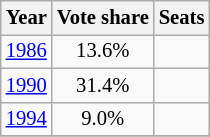<table class="wikitable"  style="text-align:center; font-size:86%;">
<tr>
<th>Year</th>
<th>Vote share</th>
<th>Seats</th>
</tr>
<tr>
<td><a href='#'>1986</a></td>
<td>13.6%</td>
<td></td>
</tr>
<tr>
<td><a href='#'>1990</a></td>
<td>31.4%</td>
<td></td>
</tr>
<tr>
<td><a href='#'>1994</a></td>
<td>9.0%</td>
<td></td>
</tr>
<tr>
</tr>
</table>
